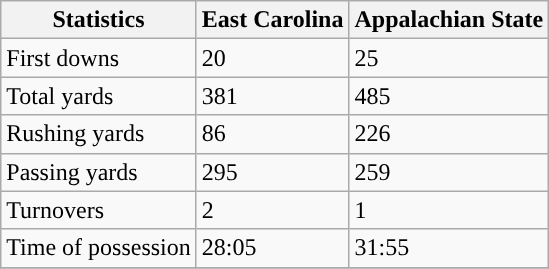<table class="wikitable">
<tr>
<th>Statistics</th>
<th>East Carolina</th>
<th>Appalachian State</th>
</tr>
<tr>
<td>First downs</td>
<td>20</td>
<td>25</td>
</tr>
<tr>
<td>Total yards</td>
<td>381</td>
<td>485</td>
</tr>
<tr>
<td>Rushing yards</td>
<td>86</td>
<td>226</td>
</tr>
<tr>
<td>Passing yards</td>
<td>295</td>
<td>259</td>
</tr>
<tr>
<td>Turnovers</td>
<td>2</td>
<td>1</td>
</tr>
<tr>
<td>Time of possession</td>
<td>28:05</td>
<td>31:55</td>
</tr>
<tr>
</tr>
</table>
